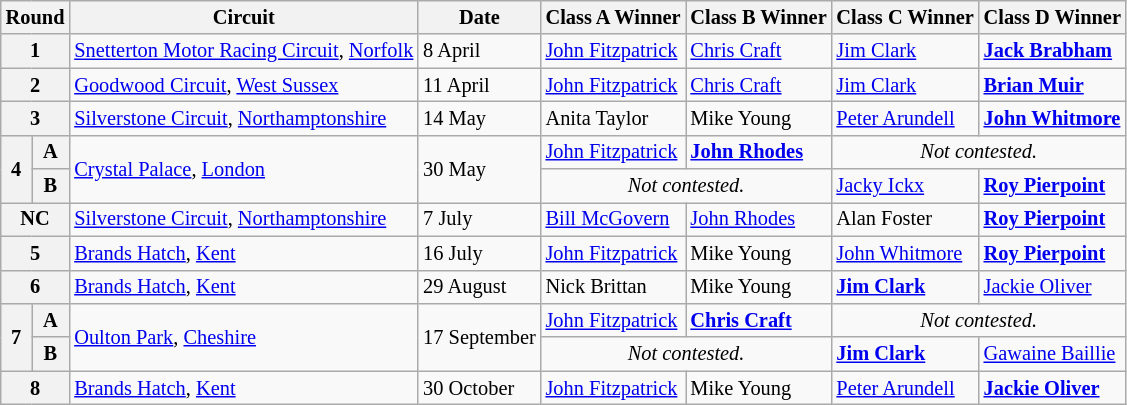<table class="wikitable" style="font-size: 85%;">
<tr>
<th colspan=2>Round</th>
<th>Circuit</th>
<th>Date</th>
<th>Class A Winner</th>
<th>Class B Winner</th>
<th>Class C Winner</th>
<th>Class D Winner</th>
</tr>
<tr>
<th colspan=2>1</th>
<td><a href='#'>Snetterton Motor Racing Circuit</a>, <a href='#'>Norfolk</a></td>
<td>8 April</td>
<td> <a href='#'>John Fitzpatrick</a></td>
<td> <a href='#'>Chris Craft</a></td>
<td> <a href='#'>Jim Clark</a></td>
<td> <strong><a href='#'>Jack Brabham</a></strong></td>
</tr>
<tr>
<th colspan=2>2</th>
<td><a href='#'>Goodwood Circuit</a>, <a href='#'>West Sussex</a></td>
<td>11 April</td>
<td> <a href='#'>John Fitzpatrick</a></td>
<td> <a href='#'>Chris Craft</a></td>
<td> <a href='#'>Jim Clark</a></td>
<td> <strong><a href='#'>Brian Muir</a></strong></td>
</tr>
<tr>
<th colspan=2>3</th>
<td><a href='#'>Silverstone Circuit</a>, <a href='#'>Northamptonshire</a></td>
<td>14 May</td>
<td> Anita Taylor</td>
<td> Mike Young</td>
<td> <a href='#'>Peter Arundell</a></td>
<td> <strong><a href='#'>John Whitmore</a></strong></td>
</tr>
<tr>
<th rowspan=2>4</th>
<th>A</th>
<td rowspan=2><a href='#'>Crystal Palace</a>, <a href='#'>London</a></td>
<td rowspan=2>30 May</td>
<td> <a href='#'>John Fitzpatrick</a></td>
<td> <strong><a href='#'>John Rhodes</a></strong></td>
<td colspan=2 align=center><em>Not contested.</em></td>
</tr>
<tr>
<th>B</th>
<td colspan=2 align=center><em>Not contested.</em></td>
<td> <a href='#'>Jacky Ickx</a></td>
<td> <strong><a href='#'>Roy Pierpoint</a></strong></td>
</tr>
<tr>
<th colspan=2>NC</th>
<td><a href='#'>Silverstone Circuit</a>, <a href='#'>Northamptonshire</a></td>
<td>7 July</td>
<td> <a href='#'>Bill McGovern</a></td>
<td> <a href='#'>John Rhodes</a></td>
<td> Alan Foster</td>
<td> <strong><a href='#'>Roy Pierpoint</a></strong></td>
</tr>
<tr>
<th colspan=2>5</th>
<td><a href='#'>Brands Hatch</a>, <a href='#'>Kent</a></td>
<td>16 July</td>
<td> <a href='#'>John Fitzpatrick</a></td>
<td> Mike Young</td>
<td> <a href='#'>John Whitmore</a></td>
<td> <strong><a href='#'>Roy Pierpoint</a></strong></td>
</tr>
<tr>
<th colspan=2>6</th>
<td><a href='#'>Brands Hatch</a>, <a href='#'>Kent</a></td>
<td>29 August</td>
<td> Nick Brittan</td>
<td> Mike Young</td>
<td> <strong><a href='#'>Jim Clark</a></strong></td>
<td> <a href='#'>Jackie Oliver</a></td>
</tr>
<tr>
<th rowspan=2>7</th>
<th>A</th>
<td rowspan=2><a href='#'>Oulton Park</a>, <a href='#'>Cheshire</a></td>
<td rowspan=2>17 September</td>
<td> <a href='#'>John Fitzpatrick</a></td>
<td> <strong><a href='#'>Chris Craft</a></strong></td>
<td colspan=2 align=center><em>Not contested.</em></td>
</tr>
<tr>
<th>B</th>
<td colspan=2 align=center><em>Not contested.</em></td>
<td> <strong><a href='#'>Jim Clark</a></strong></td>
<td> <a href='#'>Gawaine Baillie</a></td>
</tr>
<tr>
<th colspan=2>8</th>
<td><a href='#'>Brands Hatch</a>, <a href='#'>Kent</a></td>
<td>30 October</td>
<td> <a href='#'>John Fitzpatrick</a></td>
<td> Mike Young</td>
<td> <a href='#'>Peter Arundell</a></td>
<td> <strong><a href='#'>Jackie Oliver</a></strong></td>
</tr>
</table>
